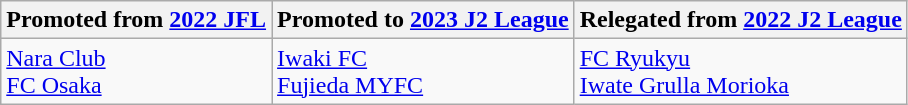<table class="wikitable">
<tr>
<th>Promoted from <a href='#'>2022 JFL</a></th>
<th>Promoted to <a href='#'>2023 J2 League</a></th>
<th>Relegated from <a href='#'>2022 J2 League</a></th>
</tr>
<tr>
<td><a href='#'>Nara Club</a><br><a href='#'>FC Osaka</a></td>
<td><a href='#'>Iwaki FC</a><br><a href='#'>Fujieda MYFC</a></td>
<td><a href='#'>FC Ryukyu</a><br><a href='#'>Iwate Grulla Morioka</a></td>
</tr>
</table>
